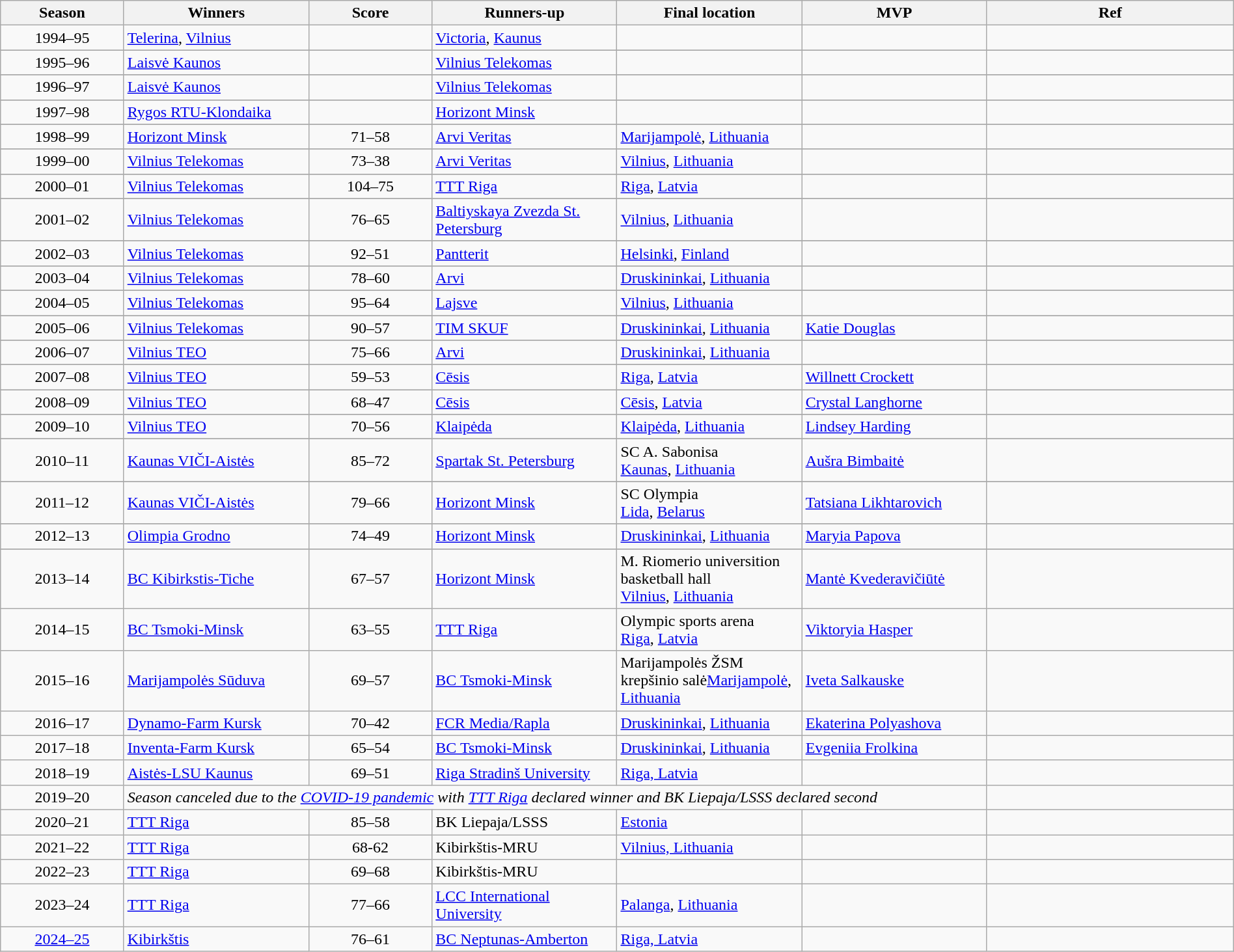<table class="wikitable" width="100%">
<tr>
<th width="10%">Season</th>
<th width="15%">Winners</th>
<th width="10%">Score</th>
<th width="15%">Runners-up</th>
<th width="15%">Final location</th>
<th width="15%">MVP</th>
<th>Ref</th>
</tr>
<tr>
<td align="center">1994–95</td>
<td> <a href='#'>Telerina</a>, <a href='#'>Vilnius</a></td>
<td align="center"></td>
<td> <a href='#'>Victoria</a>, <a href='#'>Kaunus</a></td>
<td></td>
<td></td>
<td></td>
</tr>
<tr>
</tr>
<tr>
<td align="center">1995–96</td>
<td> <a href='#'>Laisvė Kaunos</a></td>
<td align="center"></td>
<td> <a href='#'>Vilnius Telekomas</a></td>
<td></td>
<td></td>
<td></td>
</tr>
<tr>
</tr>
<tr>
<td align="center">1996–97</td>
<td> <a href='#'>Laisvė Kaunos</a></td>
<td align="center"></td>
<td> <a href='#'>Vilnius Telekomas</a></td>
<td></td>
<td></td>
<td></td>
</tr>
<tr>
</tr>
<tr>
<td align="center">1997–98</td>
<td> <a href='#'>Rygos RTU-Klondaika</a></td>
<td align="center"></td>
<td> <a href='#'>Horizont Minsk</a></td>
<td></td>
<td></td>
<td></td>
</tr>
<tr>
</tr>
<tr>
<td align="center">1998–99</td>
<td> <a href='#'>Horizont Minsk</a></td>
<td align="center">71–58</td>
<td> <a href='#'>Arvi Veritas</a></td>
<td><a href='#'>Marijampolė</a>, <a href='#'>Lithuania</a></td>
<td></td>
<td></td>
</tr>
<tr>
</tr>
<tr>
<td align="center">1999–00</td>
<td> <a href='#'>Vilnius Telekomas</a></td>
<td align="center">73–38</td>
<td> <a href='#'>Arvi Veritas</a></td>
<td><a href='#'>Vilnius</a>, <a href='#'>Lithuania</a></td>
<td></td>
<td></td>
</tr>
<tr>
</tr>
<tr>
<td align="center">2000–01</td>
<td> <a href='#'>Vilnius Telekomas</a></td>
<td align="center">104–75</td>
<td> <a href='#'>TTT Riga</a></td>
<td><a href='#'>Riga</a>, <a href='#'>Latvia</a></td>
<td></td>
<td></td>
</tr>
<tr>
</tr>
<tr>
<td align="center">2001–02</td>
<td> <a href='#'>Vilnius Telekomas</a></td>
<td align="center">76–65</td>
<td> <a href='#'>Baltiyskaya Zvezda St. Petersburg</a></td>
<td><a href='#'>Vilnius</a>, <a href='#'>Lithuania</a></td>
<td></td>
<td></td>
</tr>
<tr>
</tr>
<tr>
<td align="center">2002–03</td>
<td> <a href='#'>Vilnius Telekomas</a></td>
<td align="center">92–51</td>
<td> <a href='#'>Pantterit</a></td>
<td><a href='#'>Helsinki</a>, <a href='#'>Finland</a></td>
<td></td>
<td></td>
</tr>
<tr>
</tr>
<tr>
<td align="center">2003–04</td>
<td> <a href='#'>Vilnius Telekomas</a></td>
<td align="center">78–60</td>
<td> <a href='#'>Arvi</a></td>
<td><a href='#'>Druskininkai</a>, <a href='#'>Lithuania</a></td>
<td></td>
<td></td>
</tr>
<tr>
</tr>
<tr>
<td align="center">2004–05</td>
<td> <a href='#'>Vilnius Telekomas</a></td>
<td align="center">95–64</td>
<td> <a href='#'>Lajsve</a></td>
<td><a href='#'>Vilnius</a>, <a href='#'>Lithuania</a></td>
<td></td>
<td></td>
</tr>
<tr>
</tr>
<tr>
<td align="center">2005–06</td>
<td> <a href='#'>Vilnius Telekomas</a></td>
<td align="center">90–57</td>
<td> <a href='#'>TIM SKUF</a></td>
<td><a href='#'>Druskininkai</a>, <a href='#'>Lithuania</a></td>
<td> <a href='#'>Katie Douglas</a></td>
<td></td>
</tr>
<tr>
</tr>
<tr>
<td align="center">2006–07</td>
<td> <a href='#'>Vilnius TEO</a></td>
<td align="center">75–66</td>
<td> <a href='#'>Arvi</a></td>
<td><a href='#'>Druskininkai</a>, <a href='#'>Lithuania</a></td>
<td></td>
<td></td>
</tr>
<tr>
</tr>
<tr>
<td align="center">2007–08</td>
<td> <a href='#'>Vilnius TEO</a></td>
<td align="center">59–53</td>
<td> <a href='#'>Cēsis</a></td>
<td><a href='#'>Riga</a>, <a href='#'>Latvia</a></td>
<td> <a href='#'>Willnett Crockett</a></td>
<td></td>
</tr>
<tr>
</tr>
<tr>
<td align="center">2008–09</td>
<td> <a href='#'>Vilnius TEO</a></td>
<td align="center">68–47</td>
<td> <a href='#'>Cēsis</a></td>
<td><a href='#'>Cēsis</a>, <a href='#'>Latvia</a></td>
<td> <a href='#'>Crystal Langhorne</a></td>
<td></td>
</tr>
<tr>
</tr>
<tr>
<td align="center">2009–10</td>
<td> <a href='#'>Vilnius TEO</a></td>
<td align="center">70–56</td>
<td> <a href='#'>Klaipėda</a></td>
<td><a href='#'>Klaipėda</a>, <a href='#'>Lithuania</a></td>
<td>  <a href='#'>Lindsey Harding</a></td>
<td></td>
</tr>
<tr>
</tr>
<tr>
<td align="center">2010–11</td>
<td> <a href='#'>Kaunas VIČI-Aistės</a></td>
<td align="center">85–72</td>
<td> <a href='#'>Spartak St. Petersburg</a></td>
<td>SC A. Sabonisa<br><a href='#'>Kaunas</a>, <a href='#'>Lithuania</a></td>
<td> <a href='#'>Aušra Bimbaitė</a></td>
<td></td>
</tr>
<tr>
</tr>
<tr>
<td align="center">2011–12</td>
<td> <a href='#'>Kaunas VIČI-Aistės</a></td>
<td align="center">79–66</td>
<td> <a href='#'>Horizont Minsk</a></td>
<td>SC Olympia<br><a href='#'>Lida</a>, <a href='#'>Belarus</a></td>
<td> <a href='#'>Tatsiana Likhtarovich</a></td>
<td></td>
</tr>
<tr>
</tr>
<tr>
<td align="center">2012–13</td>
<td> <a href='#'>Olimpia Grodno</a></td>
<td align="center">74–49</td>
<td> <a href='#'>Horizont Minsk</a></td>
<td><a href='#'>Druskininkai</a>, <a href='#'>Lithuania</a></td>
<td> <a href='#'>Maryia Papova</a></td>
<td></td>
</tr>
<tr>
</tr>
<tr>
<td align="center">2013–14</td>
<td> <a href='#'>BC Kibirkstis-Tiche</a></td>
<td align="center">67–57</td>
<td> <a href='#'>Horizont Minsk</a></td>
<td>M. Riomerio universition basketball hall<br><a href='#'>Vilnius</a>, <a href='#'>Lithuania</a></td>
<td> <a href='#'>Mantė Kvederavičiūtė</a></td>
<td></td>
</tr>
<tr>
<td align="center">2014–15</td>
<td> <a href='#'>BC Tsmoki-Minsk</a></td>
<td align="center">63–55</td>
<td> <a href='#'>TTT Riga</a></td>
<td>Olympic sports arena<br><a href='#'>Riga</a>, <a href='#'>Latvia</a></td>
<td> <a href='#'>Viktoryia Hasper</a></td>
<td></td>
</tr>
<tr>
<td align="center">2015–16</td>
<td> <a href='#'>Marijampolės Sūduva</a></td>
<td align="center">69–57</td>
<td> <a href='#'>BC Tsmoki-Minsk</a></td>
<td>Marijampolės ŽSM krepšinio salė<a href='#'>Marijampolė</a>, <a href='#'>Lithuania</a></td>
<td> <a href='#'>Iveta Salkauske</a></td>
<td></td>
</tr>
<tr>
<td align="center">2016–17</td>
<td> <a href='#'>Dynamo-Farm Kursk</a></td>
<td align="center">70–42</td>
<td> <a href='#'>FCR Media/Rapla</a></td>
<td><a href='#'>Druskininkai</a>, <a href='#'>Lithuania</a></td>
<td> <a href='#'>Ekaterina Polyashova</a></td>
<td></td>
</tr>
<tr>
<td align="center">2017–18</td>
<td> <a href='#'>Inventa-Farm Kursk</a></td>
<td align="center">65–54</td>
<td> <a href='#'>BC Tsmoki-Minsk</a></td>
<td><a href='#'>Druskininkai</a>, <a href='#'>Lithuania</a></td>
<td> <a href='#'>Evgeniia Frolkina</a></td>
<td></td>
</tr>
<tr>
<td align="center">2018–19</td>
<td> <a href='#'>Aistės-LSU Kaunus</a></td>
<td align="center">69–51</td>
<td> <a href='#'>Riga Stradinš University</a></td>
<td><a href='#'>Riga, Latvia</a></td>
<td></td>
<td></td>
</tr>
<tr>
<td align="center">2019–20</td>
<td colspan="5"><em>Season canceled due to the <a href='#'>COVID-19 pandemic</a> with  <a href='#'>TTT Riga</a> declared winner and  BK Liepaja/LSSS declared second</em></td>
<td></td>
</tr>
<tr>
<td align="center">2020–21</td>
<td> <a href='#'>TTT Riga</a></td>
<td align="center">85–58</td>
<td>  BK Liepaja/LSSS</td>
<td><a href='#'>Estonia</a></td>
<td></td>
<td></td>
</tr>
<tr>
<td align="center">2021–22</td>
<td> <a href='#'>TTT Riga</a></td>
<td align="center">68-62</td>
<td> Kibirkštis-MRU</td>
<td><a href='#'>Vilnius, Lithuania</a></td>
<td></td>
<td></td>
</tr>
<tr>
<td align="center">2022–23</td>
<td> <a href='#'>TTT Riga</a></td>
<td align="center">69–68</td>
<td> Kibirkštis-MRU</td>
<td></td>
<td></td>
<td></td>
</tr>
<tr>
<td align="center">2023–24</td>
<td> <a href='#'>TTT Riga</a></td>
<td align="center">77–66</td>
<td> <a href='#'>LCC International University</a></td>
<td><a href='#'>Palanga</a>, <a href='#'>Lithuania</a></td>
<td></td>
<td></td>
</tr>
<tr>
<td align="center"><a href='#'>2024–25</a></td>
<td> <a href='#'>Kibirkštis</a></td>
<td align="center">76–61</td>
<td> <a href='#'>BC Neptunas-Amberton</a></td>
<td><a href='#'>Riga, Latvia</a></td>
<td></td>
<td></td>
</tr>
</table>
